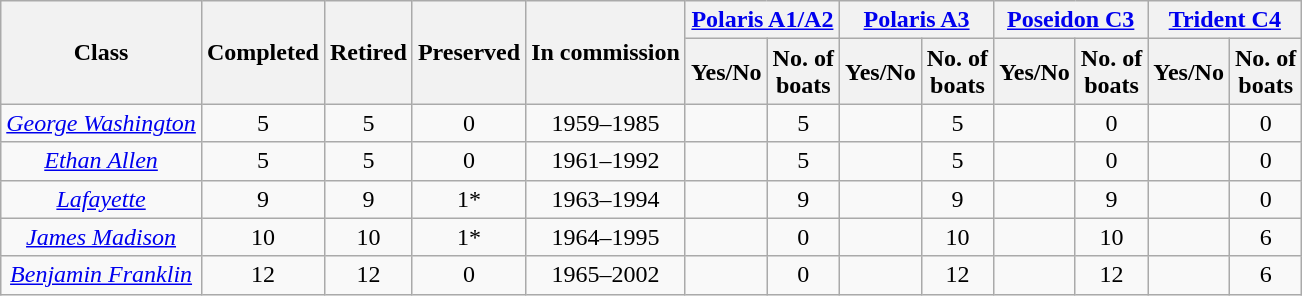<table class="wikitable sortable">
<tr>
<th rowspan=2>Class</th>
<th rowspan=2>Completed</th>
<th rowspan=2>Retired</th>
<th rowspan=2>Preserved</th>
<th rowspan=2>In commission</th>
<th colspan=2><a href='#'>Polaris A1/A2</a></th>
<th colspan=2><a href='#'>Polaris A3</a></th>
<th colspan=2><a href='#'>Poseidon C3</a></th>
<th colspan=2><a href='#'>Trident C4</a></th>
</tr>
<tr>
<th>Yes/No</th>
<th>No. of<br>boats</th>
<th>Yes/No</th>
<th>No. of<br>boats</th>
<th>Yes/No</th>
<th>No. of<br>boats</th>
<th>Yes/No</th>
<th>No. of<br>boats</th>
</tr>
<tr align=center>
<td><a href='#'><em>George Washington</em></a></td>
<td>5</td>
<td>5</td>
<td>0</td>
<td>1959–1985</td>
<td></td>
<td>5</td>
<td></td>
<td>5</td>
<td></td>
<td>0</td>
<td></td>
<td>0</td>
</tr>
<tr align=center>
<td><a href='#'><em>Ethan Allen</em></a></td>
<td>5</td>
<td>5</td>
<td>0</td>
<td>1961–1992</td>
<td></td>
<td>5</td>
<td></td>
<td>5</td>
<td></td>
<td>0</td>
<td></td>
<td>0</td>
</tr>
<tr align=center>
<td><a href='#'><em>Lafayette</em></a></td>
<td>9</td>
<td>9</td>
<td>1*</td>
<td>1963–1994</td>
<td></td>
<td>9</td>
<td></td>
<td>9</td>
<td></td>
<td>9</td>
<td></td>
<td>0</td>
</tr>
<tr align=center>
<td><a href='#'><em>James Madison</em></a></td>
<td>10</td>
<td>10</td>
<td>1*</td>
<td>1964–1995</td>
<td></td>
<td>0</td>
<td></td>
<td>10</td>
<td></td>
<td>10</td>
<td></td>
<td>6</td>
</tr>
<tr align=center>
<td><a href='#'><em>Benjamin Franklin</em></a></td>
<td>12</td>
<td>12</td>
<td>0</td>
<td>1965–2002</td>
<td></td>
<td>0</td>
<td></td>
<td>12</td>
<td></td>
<td>12</td>
<td></td>
<td>6</td>
</tr>
</table>
